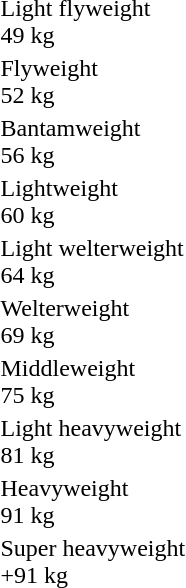<table>
<tr>
<td rowspan=2>Light flyweight<br>49 kg</td>
<td rowspan=2></td>
<td rowspan=2></td>
<td></td>
</tr>
<tr>
<td></td>
</tr>
<tr>
<td rowspan=2>Flyweight<br>52 kg</td>
<td rowspan=2></td>
<td rowspan=2></td>
<td></td>
</tr>
<tr>
<td></td>
</tr>
<tr>
<td rowspan=2>Bantamweight<br>56 kg</td>
<td rowspan=2></td>
<td rowspan=2></td>
<td></td>
</tr>
<tr>
<td></td>
</tr>
<tr>
<td rowspan=2>Lightweight<br>60 kg</td>
<td rowspan=2></td>
<td rowspan=2></td>
<td></td>
</tr>
<tr>
<td></td>
</tr>
<tr>
<td rowspan=2>Light welterweight<br>64 kg</td>
<td rowspan=2></td>
<td rowspan=2></td>
<td></td>
</tr>
<tr>
<td></td>
</tr>
<tr>
<td rowspan=2>Welterweight<br>69 kg</td>
<td rowspan=2></td>
<td rowspan=2></td>
<td></td>
</tr>
<tr>
<td></td>
</tr>
<tr>
<td rowspan=2>Middleweight<br>75 kg</td>
<td rowspan=2></td>
<td rowspan=2></td>
<td></td>
</tr>
<tr>
<td></td>
</tr>
<tr>
<td rowspan=2>Light heavyweight<br>81 kg</td>
<td rowspan=2></td>
<td rowspan=2></td>
<td></td>
</tr>
<tr>
<td></td>
</tr>
<tr>
<td rowspan=2>Heavyweight<br>91 kg</td>
<td rowspan=2></td>
<td rowspan=2></td>
<td></td>
</tr>
<tr>
<td></td>
</tr>
<tr>
<td rowspan=2>Super heavyweight<br>+91 kg</td>
<td rowspan=2></td>
<td rowspan=2></td>
<td></td>
</tr>
<tr>
<td></td>
</tr>
</table>
